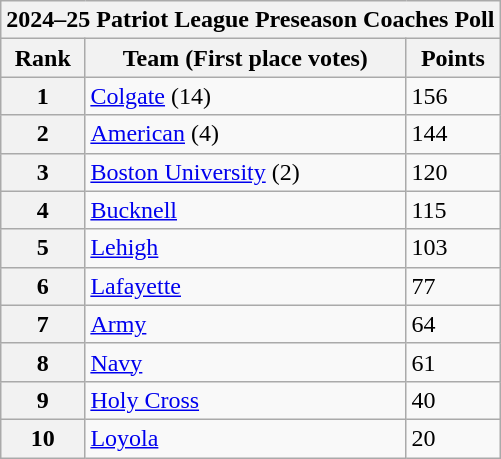<table class="wikitable">
<tr>
<th colspan="3">2024–25 Patriot League Preseason Coaches Poll</th>
</tr>
<tr>
<th>Rank</th>
<th>Team (First place votes)</th>
<th>Points</th>
</tr>
<tr>
<th>1</th>
<td><a href='#'>Colgate</a> (14)</td>
<td>156</td>
</tr>
<tr>
<th>2</th>
<td><a href='#'>American</a> (4)</td>
<td>144</td>
</tr>
<tr>
<th>3</th>
<td><a href='#'>Boston University</a> (2)</td>
<td>120</td>
</tr>
<tr>
<th>4</th>
<td><a href='#'>Bucknell</a></td>
<td>115</td>
</tr>
<tr>
<th>5</th>
<td><a href='#'>Lehigh</a></td>
<td>103</td>
</tr>
<tr>
<th>6</th>
<td><a href='#'>Lafayette</a></td>
<td>77</td>
</tr>
<tr>
<th>7</th>
<td><a href='#'>Army</a></td>
<td>64</td>
</tr>
<tr>
<th>8</th>
<td><a href='#'>Navy</a></td>
<td>61</td>
</tr>
<tr>
<th>9</th>
<td><a href='#'>Holy Cross</a></td>
<td>40</td>
</tr>
<tr>
<th>10</th>
<td><a href='#'>Loyola</a></td>
<td>20</td>
</tr>
</table>
